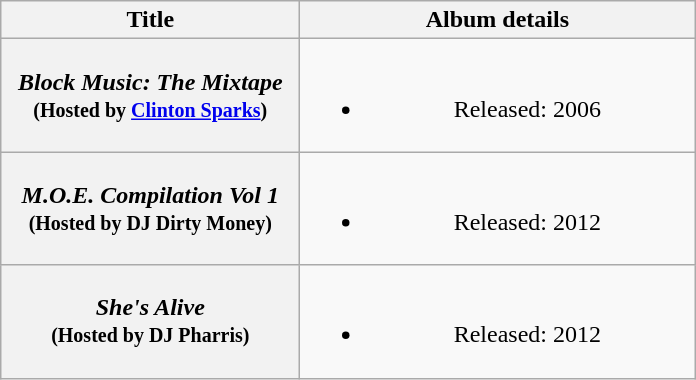<table class="wikitable plainrowheaders" style="text-align:center;">
<tr>
<th scope="col" style="width:12em;">Title</th>
<th scope="col" style="width:16em;">Album details</th>
</tr>
<tr>
<th scope="row"><em>Block Music: The Mixtape</em><br><small>(Hosted by <a href='#'>Clinton Sparks</a>)</small></th>
<td><br><ul><li>Released: 2006</li></ul></td>
</tr>
<tr>
<th scope="row"><em>M.O.E. Compilation Vol 1</em><br><small>(Hosted by DJ Dirty Money)</small></th>
<td><br><ul><li>Released: 2012</li></ul></td>
</tr>
<tr>
<th scope="row"><em>She's Alive</em><br><small>(Hosted by DJ Pharris)</small></th>
<td><br><ul><li>Released: 2012</li></ul></td>
</tr>
</table>
